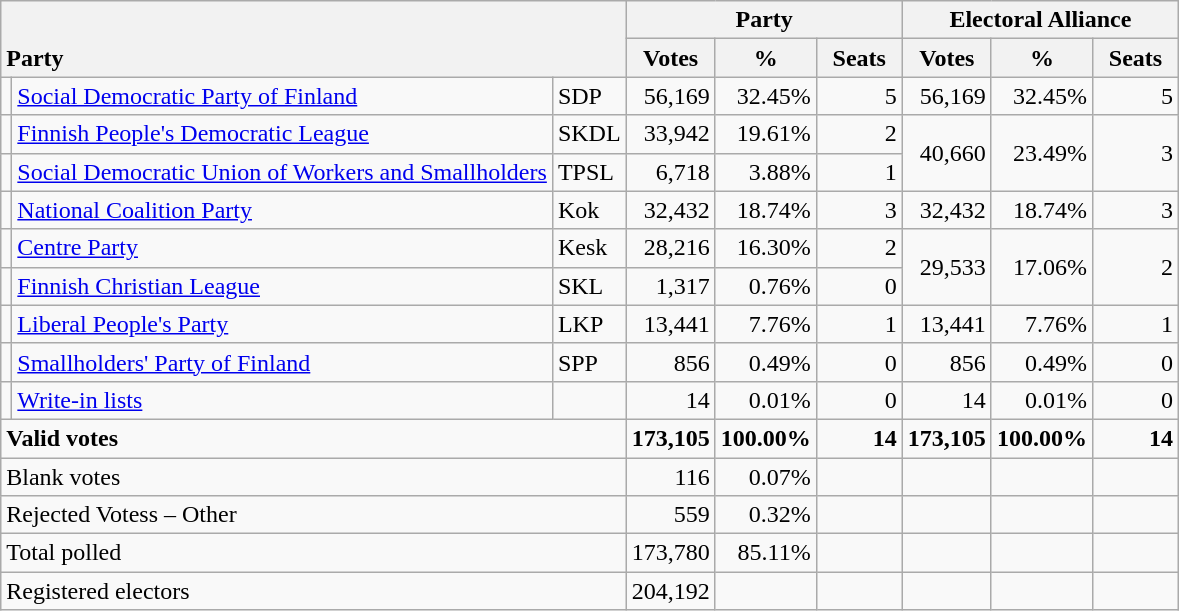<table class="wikitable" border="1" style="text-align:right;">
<tr>
<th style="text-align:left;" valign=bottom rowspan=2 colspan=3>Party</th>
<th colspan=3>Party</th>
<th colspan=3>Electoral Alliance</th>
</tr>
<tr>
<th align=center valign=bottom width="50">Votes</th>
<th align=center valign=bottom width="50">%</th>
<th align=center valign=bottom width="50">Seats</th>
<th align=center valign=bottom width="50">Votes</th>
<th align=center valign=bottom width="50">%</th>
<th align=center valign=bottom width="50">Seats</th>
</tr>
<tr>
<td></td>
<td align=left style="white-space: nowrap;"><a href='#'>Social Democratic Party of Finland</a></td>
<td align=left>SDP</td>
<td>56,169</td>
<td>32.45%</td>
<td>5</td>
<td>56,169</td>
<td>32.45%</td>
<td>5</td>
</tr>
<tr>
<td></td>
<td align=left><a href='#'>Finnish People's Democratic League</a></td>
<td align=left>SKDL</td>
<td>33,942</td>
<td>19.61%</td>
<td>2</td>
<td rowspan=2>40,660</td>
<td rowspan=2>23.49%</td>
<td rowspan=2>3</td>
</tr>
<tr>
<td></td>
<td align=left><a href='#'>Social Democratic Union of Workers and Smallholders</a></td>
<td align=left>TPSL</td>
<td>6,718</td>
<td>3.88%</td>
<td>1</td>
</tr>
<tr>
<td></td>
<td align=left><a href='#'>National Coalition Party</a></td>
<td align=left>Kok</td>
<td>32,432</td>
<td>18.74%</td>
<td>3</td>
<td>32,432</td>
<td>18.74%</td>
<td>3</td>
</tr>
<tr>
<td></td>
<td align=left><a href='#'>Centre Party</a></td>
<td align=left>Kesk</td>
<td>28,216</td>
<td>16.30%</td>
<td>2</td>
<td rowspan=2>29,533</td>
<td rowspan=2>17.06%</td>
<td rowspan=2>2</td>
</tr>
<tr>
<td></td>
<td align=left><a href='#'>Finnish Christian League</a></td>
<td align=left>SKL</td>
<td>1,317</td>
<td>0.76%</td>
<td>0</td>
</tr>
<tr>
<td></td>
<td align=left><a href='#'>Liberal People's Party</a></td>
<td align=left>LKP</td>
<td>13,441</td>
<td>7.76%</td>
<td>1</td>
<td>13,441</td>
<td>7.76%</td>
<td>1</td>
</tr>
<tr>
<td></td>
<td align=left><a href='#'>Smallholders' Party of Finland</a></td>
<td align=left>SPP</td>
<td>856</td>
<td>0.49%</td>
<td>0</td>
<td>856</td>
<td>0.49%</td>
<td>0</td>
</tr>
<tr>
<td></td>
<td align=left><a href='#'>Write-in lists</a></td>
<td align=left></td>
<td>14</td>
<td>0.01%</td>
<td>0</td>
<td>14</td>
<td>0.01%</td>
<td>0</td>
</tr>
<tr style="font-weight:bold">
<td align=left colspan=3>Valid votes</td>
<td>173,105</td>
<td>100.00%</td>
<td>14</td>
<td>173,105</td>
<td>100.00%</td>
<td>14</td>
</tr>
<tr>
<td align=left colspan=3>Blank votes</td>
<td>116</td>
<td>0.07%</td>
<td></td>
<td></td>
<td></td>
<td></td>
</tr>
<tr>
<td align=left colspan=3>Rejected Votess – Other</td>
<td>559</td>
<td>0.32%</td>
<td></td>
<td></td>
<td></td>
<td></td>
</tr>
<tr>
<td align=left colspan=3>Total polled</td>
<td>173,780</td>
<td>85.11%</td>
<td></td>
<td></td>
<td></td>
<td></td>
</tr>
<tr>
<td align=left colspan=3>Registered electors</td>
<td>204,192</td>
<td></td>
<td></td>
<td></td>
<td></td>
<td></td>
</tr>
</table>
